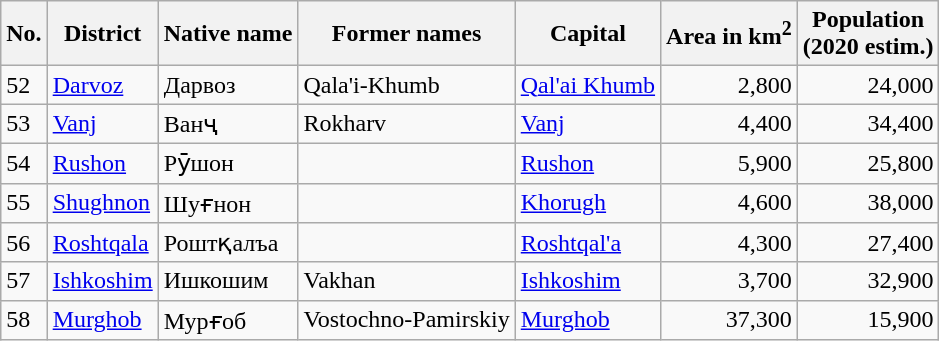<table class="wikitable sortable">
<tr>
<th>No.</th>
<th>District</th>
<th>Native name</th>
<th>Former names</th>
<th>Capital</th>
<th>Area in km<sup>2</sup></th>
<th>Population<br>(2020 estim.)</th>
</tr>
<tr>
<td>52</td>
<td><a href='#'>Darvoz</a></td>
<td>Дарвоз</td>
<td>Qala'i-Khumb</td>
<td><a href='#'>Qal'ai Khumb</a></td>
<td align="right">2,800</td>
<td align="right">24,000</td>
</tr>
<tr>
<td>53</td>
<td><a href='#'>Vanj</a></td>
<td>Ванҷ</td>
<td>Rokharv</td>
<td><a href='#'>Vanj</a></td>
<td align="right">4,400</td>
<td align="right">34,400</td>
</tr>
<tr>
<td>54</td>
<td><a href='#'>Rushon</a></td>
<td>Рӯшон</td>
<td></td>
<td><a href='#'>Rushon</a></td>
<td align="right">5,900</td>
<td align="right">25,800</td>
</tr>
<tr>
<td>55</td>
<td><a href='#'>Shughnon</a></td>
<td>Шуғнон</td>
<td></td>
<td><a href='#'>Khorugh</a></td>
<td align="right">4,600</td>
<td align="right">38,000</td>
</tr>
<tr>
<td>56</td>
<td><a href='#'>Roshtqala</a></td>
<td>Роштқалъа</td>
<td></td>
<td><a href='#'>Roshtqal'a</a></td>
<td align="right">4,300</td>
<td align="right">27,400</td>
</tr>
<tr>
<td>57</td>
<td><a href='#'>Ishkoshim</a></td>
<td>Ишкошим</td>
<td>Vakhan</td>
<td><a href='#'>Ishkoshim</a></td>
<td align="right">3,700</td>
<td align="right">32,900</td>
</tr>
<tr>
<td>58</td>
<td><a href='#'>Murghob</a></td>
<td>Мурғоб</td>
<td>Vostochno-Pamirskiy</td>
<td><a href='#'>Murghob</a></td>
<td align="right">37,300</td>
<td align="right">15,900</td>
</tr>
</table>
